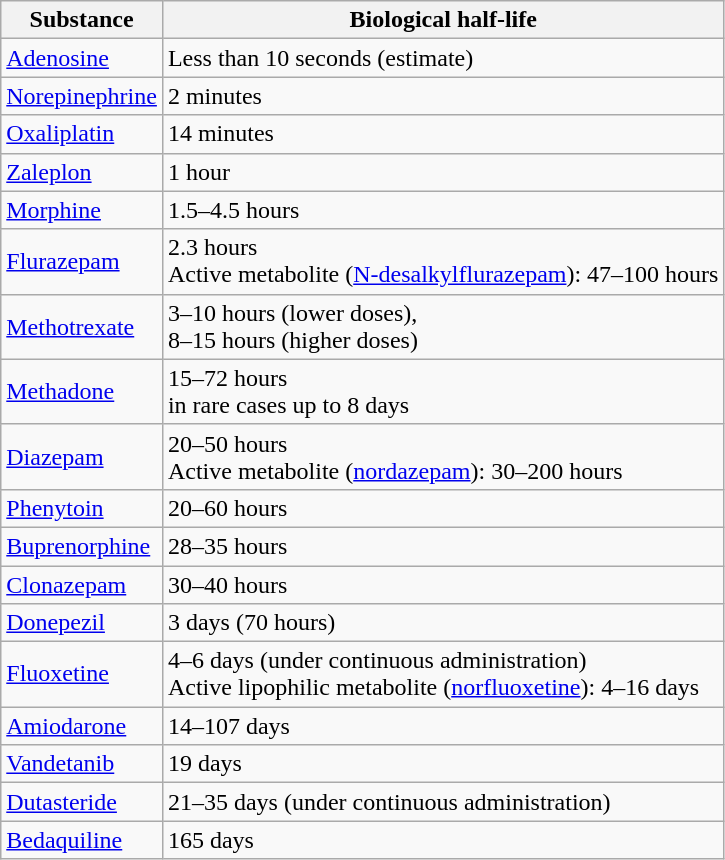<table class="wikitable">
<tr>
<th>Substance</th>
<th>Biological half-life</th>
</tr>
<tr>
<td><a href='#'>Adenosine</a></td>
<td>Less than 10 seconds (estimate)</td>
</tr>
<tr>
<td><a href='#'>Norepinephrine</a></td>
<td>2 minutes</td>
</tr>
<tr>
<td><a href='#'>Oxaliplatin</a></td>
<td>14 minutes</td>
</tr>
<tr>
<td><a href='#'>Zaleplon</a></td>
<td>1 hour</td>
</tr>
<tr>
<td><a href='#'>Morphine</a></td>
<td>1.5–4.5 hours</td>
</tr>
<tr>
<td><a href='#'>Flurazepam</a></td>
<td>2.3 hours<br>Active metabolite (<a href='#'>N-desalkylflurazepam</a>): 47–100 hours</td>
</tr>
<tr>
<td><a href='#'>Methotrexate</a></td>
<td>3–10 hours (lower doses),<br>8–15 hours (higher doses)</td>
</tr>
<tr>
<td><a href='#'>Methadone</a></td>
<td>15–72 hours<br>in rare cases up to 8 days</td>
</tr>
<tr>
<td><a href='#'>Diazepam</a></td>
<td>20–50 hours<br>Active metabolite (<a href='#'>nordazepam</a>): 30–200 hours</td>
</tr>
<tr>
<td><a href='#'>Phenytoin</a></td>
<td>20–60 hours</td>
</tr>
<tr>
<td><a href='#'>Buprenorphine</a></td>
<td>28–35 hours</td>
</tr>
<tr>
<td><a href='#'>Clonazepam</a></td>
<td>30–40 hours</td>
</tr>
<tr>
<td><a href='#'>Donepezil</a></td>
<td>3 days (70 hours)</td>
</tr>
<tr>
<td><a href='#'>Fluoxetine</a></td>
<td>4–6 days (under continuous administration)<br>Active lipophilic metabolite (<a href='#'>norfluoxetine</a>): 4–16 days</td>
</tr>
<tr>
<td><a href='#'>Amiodarone</a></td>
<td>14–107 days</td>
</tr>
<tr>
<td><a href='#'>Vandetanib</a></td>
<td>19 days</td>
</tr>
<tr>
<td><a href='#'>Dutasteride</a></td>
<td>21–35 days (under continuous administration)</td>
</tr>
<tr>
<td><a href='#'>Bedaquiline</a></td>
<td>165 days</td>
</tr>
</table>
